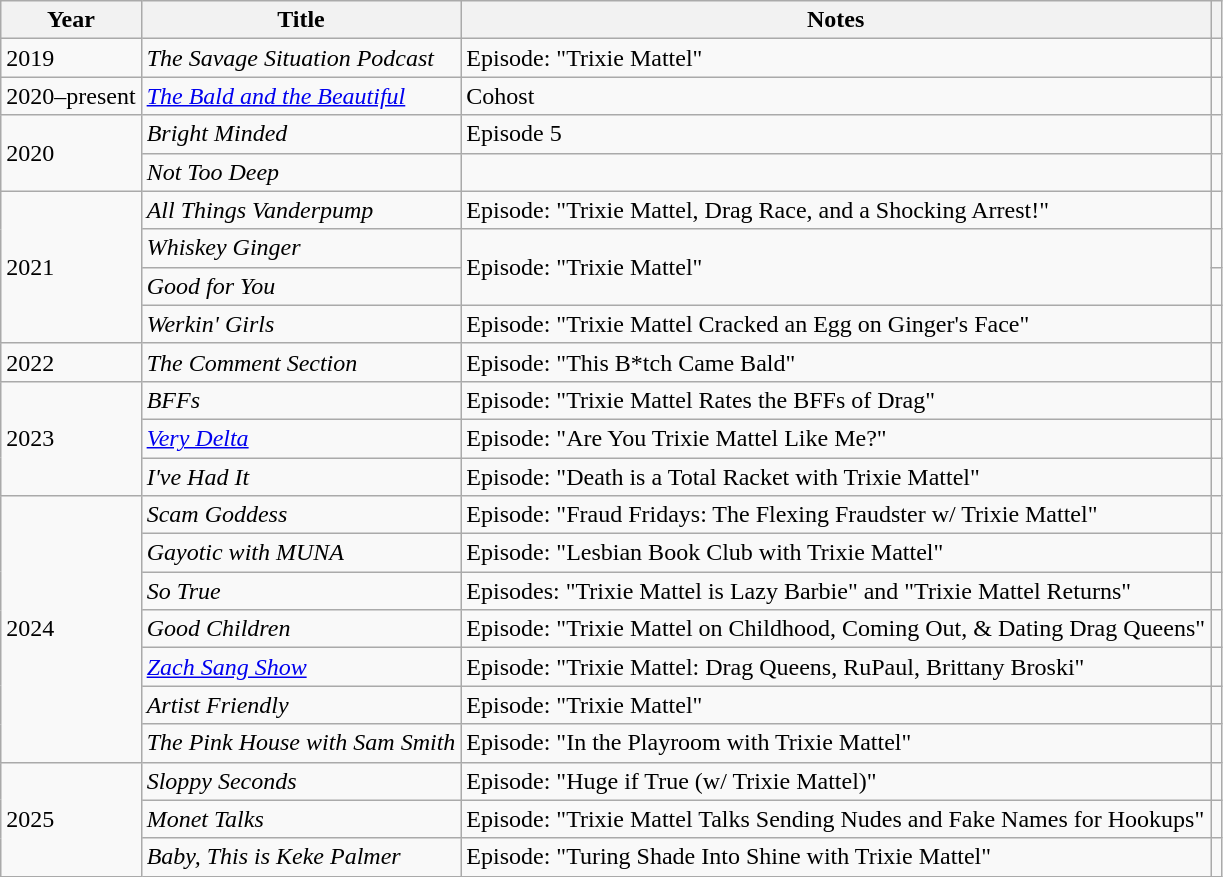<table class="wikitable plainrowheaders" style="text-align:left;">
<tr>
<th>Year</th>
<th>Title</th>
<th>Notes</th>
<th></th>
</tr>
<tr>
<td>2019</td>
<td><em>The Savage Situation Podcast</em></td>
<td>Episode: "Trixie Mattel"</td>
<td></td>
</tr>
<tr>
<td>2020–present</td>
<td><em><a href='#'>The Bald and the Beautiful</a></em></td>
<td>Cohost</td>
<td></td>
</tr>
<tr>
<td rowspan="2">2020</td>
<td><em>Bright Minded</em></td>
<td>Episode 5</td>
<td></td>
</tr>
<tr>
<td><em>Not Too Deep</em></td>
<td></td>
<td></td>
</tr>
<tr>
<td rowspan="4">2021</td>
<td><em>All Things Vanderpump</em></td>
<td>Episode: "Trixie Mattel, Drag Race, and a Shocking Arrest!"</td>
<td></td>
</tr>
<tr>
<td><em>Whiskey Ginger</em></td>
<td rowspan="2">Episode: "Trixie Mattel"</td>
<td></td>
</tr>
<tr>
<td><em>Good for You</em></td>
<td></td>
</tr>
<tr>
<td><em>Werkin' Girls</em></td>
<td>Episode: "Trixie Mattel Cracked an Egg on Ginger's Face"</td>
<td></td>
</tr>
<tr>
<td>2022</td>
<td><em>The Comment Section</em></td>
<td>Episode: "This B*tch Came Bald"</td>
<td></td>
</tr>
<tr>
<td rowspan="3">2023</td>
<td><em>BFFs</em></td>
<td>Episode: "Trixie Mattel Rates the BFFs of Drag"</td>
<td></td>
</tr>
<tr>
<td><em><a href='#'>Very Delta</a></em></td>
<td>Episode: "Are You Trixie Mattel Like Me?"</td>
<td></td>
</tr>
<tr>
<td><em>I've Had It</em></td>
<td>Episode: "Death is a Total Racket with Trixie Mattel"</td>
<td></td>
</tr>
<tr>
<td rowspan="7">2024</td>
<td><em>Scam Goddess</em></td>
<td>Episode: "Fraud Fridays: The Flexing Fraudster w/ Trixie Mattel"</td>
<td></td>
</tr>
<tr>
<td><em>Gayotic with MUNA</em></td>
<td>Episode: "Lesbian Book Club with Trixie Mattel"</td>
<td></td>
</tr>
<tr>
<td><em>So True</em></td>
<td>Episodes: "Trixie Mattel is Lazy Barbie" and "Trixie Mattel Returns"</td>
<td></td>
</tr>
<tr>
<td><em>Good Children</em></td>
<td>Episode: "Trixie Mattel on Childhood, Coming Out, & Dating Drag Queens"</td>
<td></td>
</tr>
<tr>
<td><a href='#'><em>Zach Sang Show</em></a></td>
<td>Episode: "Trixie Mattel: Drag Queens, RuPaul, Brittany Broski"</td>
<td></td>
</tr>
<tr>
<td><em>Artist Friendly</em></td>
<td>Episode: "Trixie Mattel"</td>
<td></td>
</tr>
<tr>
<td><em>The Pink House with Sam Smith</em></td>
<td>Episode: "In the Playroom with Trixie Mattel"</td>
<td></td>
</tr>
<tr>
<td rowspan="3">2025</td>
<td><em>Sloppy Seconds</em></td>
<td>Episode: "Huge if True (w/ Trixie Mattel)"</td>
<td></td>
</tr>
<tr>
<td><em>Monet Talks</em></td>
<td>Episode: "Trixie Mattel Talks Sending Nudes and Fake Names for Hookups"</td>
<td></td>
</tr>
<tr>
<td><em>Baby, This is  Keke Palmer</em></td>
<td>Episode: "Turing Shade Into Shine with Trixie Mattel"</td>
<td></td>
</tr>
</table>
